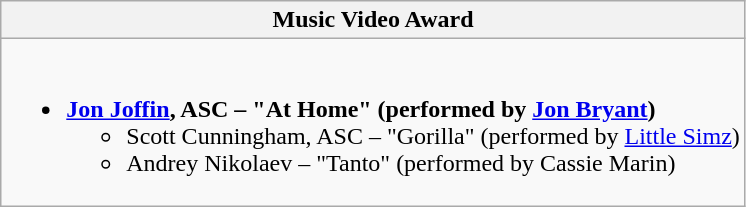<table class=wikitable style="width=100%">
<tr>
<th colspan="2">Music Video Award</th>
</tr>
<tr>
<td valign="top" colspan="2"><br><ul><li><strong><a href='#'>Jon Joffin</a>, ASC – "At Home" (performed by <a href='#'>Jon Bryant</a>)</strong><ul><li>Scott Cunningham, ASC – "Gorilla" (performed by <a href='#'>Little Simz</a>)</li><li>Andrey Nikolaev – "Tanto" (performed by Cassie Marin)</li></ul></li></ul></td>
</tr>
</table>
